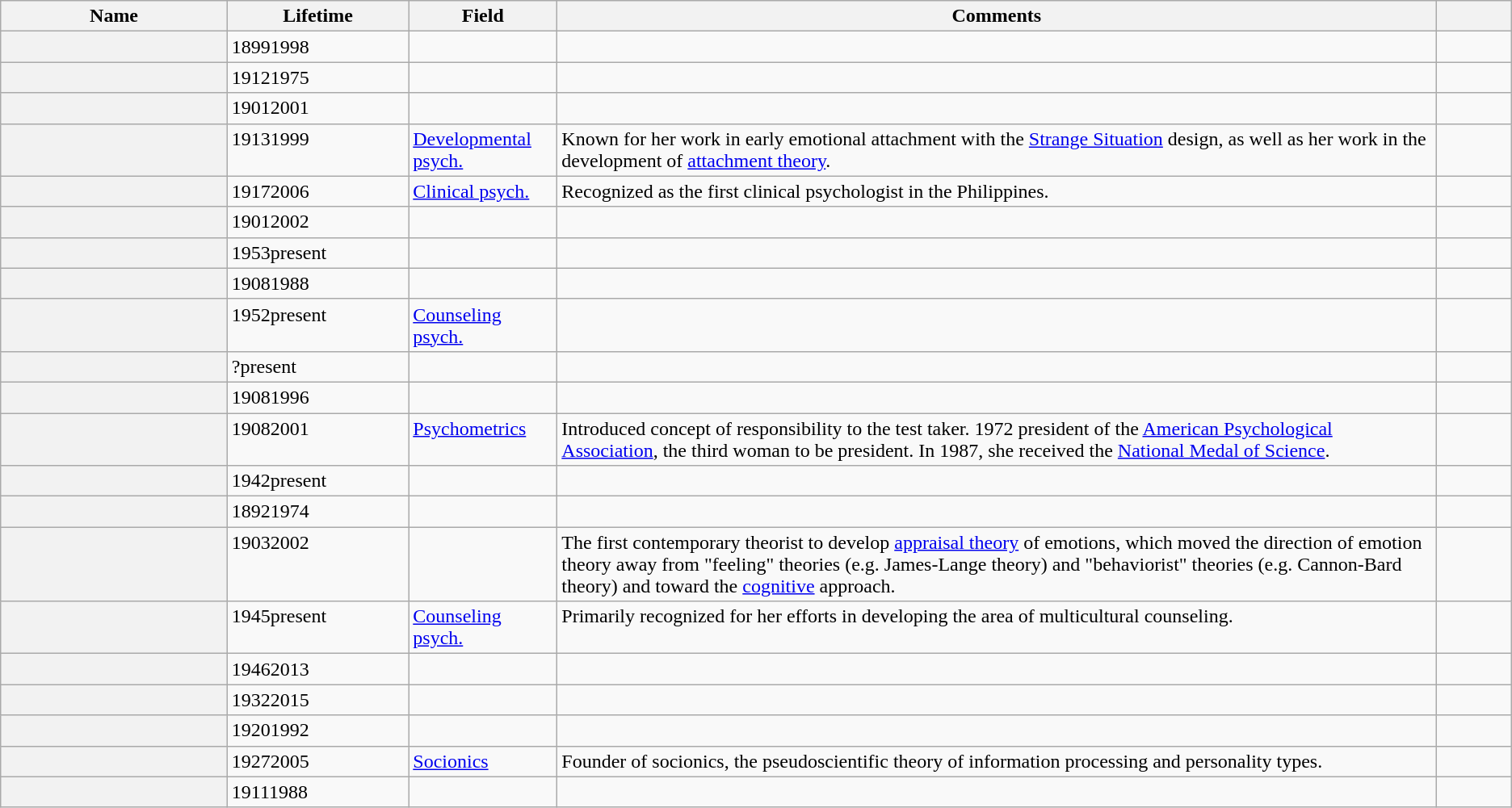<table class="sortable wikitable plainrowheaders">
<tr>
<th width="15%" scope="col">Name</th>
<th width="12%" scope="col">Lifetime</th>
<th>Field</th>
<th>Comments</th>
<th class="unsortable" width="5%" scope="col"><br></th>
</tr>
<tr style="vertical-align: top;">
<th scope="row"></th>
<td>18991998</td>
<td></td>
<td></td>
<td align="center"></td>
</tr>
<tr style="vertical-align: top;">
<th scope="row"></th>
<td>19121975</td>
<td></td>
<td></td>
<td align="center"></td>
</tr>
<tr style="vertical-align: top;">
<th scope="row"></th>
<td>19012001</td>
<td></td>
<td></td>
<td align="center"></td>
</tr>
<tr style="vertical-align: top;">
<th scope="row"></th>
<td>19131999</td>
<td><a href='#'>Developmental psych.</a></td>
<td>Known for her work in early emotional attachment with the <a href='#'>Strange Situation</a> design, as well as her work in the development of <a href='#'>attachment theory</a>.</td>
<td align="center"></td>
</tr>
<tr style="vertical-align: top;">
<th scope="row"></th>
<td>19172006</td>
<td><a href='#'>Clinical psych.</a></td>
<td>Recognized as the first clinical psychologist in the Philippines.</td>
<td align="center"></td>
</tr>
<tr style="vertical-align: top;">
<th scope="row"></th>
<td>19012002</td>
<td></td>
<td></td>
<td align="center"></td>
</tr>
<tr style="vertical-align: top;">
<th scope="row"></th>
<td>1953present</td>
<td></td>
<td></td>
<td align="center"></td>
</tr>
<tr style="vertical-align: top;">
<th scope="row"></th>
<td>19081988</td>
<td></td>
<td></td>
<td align="center"></td>
</tr>
<tr style="vertical-align: top;">
<th scope="row"></th>
<td>1952present</td>
<td><a href='#'>Counseling psych.</a></td>
<td></td>
<td align="center"></td>
</tr>
<tr style="vertical-align: top;">
<th scope="row"></th>
<td>?present</td>
<td></td>
<td></td>
<td align="center"></td>
</tr>
<tr style="vertical-align: top;">
<th scope="row"></th>
<td>19081996</td>
<td></td>
<td></td>
<td align="center"></td>
</tr>
<tr style="vertical-align: top;">
<th scope="row"></th>
<td>19082001</td>
<td><a href='#'>Psychometrics</a></td>
<td>Introduced concept of responsibility to the test taker. 1972 president of the <a href='#'>American Psychological Association</a>, the third woman to be president. In 1987, she received the <a href='#'>National Medal of Science</a>.</td>
<td align="center"></td>
</tr>
<tr style="vertical-align: top;">
<th scope="row"></th>
<td>1942present</td>
<td></td>
<td></td>
<td align="center"></td>
</tr>
<tr style="vertical-align: top;">
<th scope="row"></th>
<td>18921974</td>
<td></td>
<td></td>
<td align="center"></td>
</tr>
<tr style="vertical-align: top;">
<th scope="row"></th>
<td>19032002</td>
<td></td>
<td>The first contemporary theorist to develop <a href='#'>appraisal theory</a> of emotions, which moved the direction of emotion theory away from "feeling" theories (e.g. James-Lange theory) and "behaviorist" theories (e.g. Cannon-Bard theory) and toward the <a href='#'>cognitive</a> approach.</td>
<td align="center"></td>
</tr>
<tr style="vertical-align: top;">
<th scope="row"></th>
<td>1945present</td>
<td><a href='#'>Counseling psych.</a></td>
<td>Primarily recognized for her efforts in developing the area of multicultural counseling.</td>
<td align="center"></td>
</tr>
<tr style="vertical-align: top;">
<th scope="row"></th>
<td>19462013</td>
<td></td>
<td></td>
<td align="center"></td>
</tr>
<tr style="vertical-align: top;">
<th scope="row"></th>
<td>19322015</td>
<td></td>
<td></td>
<td align="center"></td>
</tr>
<tr style="vertical-align: top;">
<th scope="row"></th>
<td>19201992</td>
<td></td>
<td></td>
<td align="center"></td>
</tr>
<tr style="vertical-align: top;">
<th scope="row"></th>
<td>19272005</td>
<td><a href='#'>Socionics</a></td>
<td>Founder of socionics, the pseudoscientific theory of information processing and personality types. </td>
<td align="center"></td>
</tr>
<tr style="vertical-align: top;">
<th scope="row"></th>
<td>19111988</td>
<td></td>
<td></td>
<td align="center"></td>
</tr>
</table>
